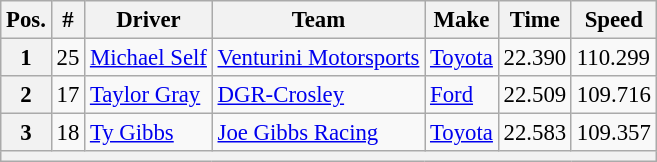<table class="wikitable" style="font-size:95%">
<tr>
<th>Pos.</th>
<th>#</th>
<th>Driver</th>
<th>Team</th>
<th>Make</th>
<th>Time</th>
<th>Speed</th>
</tr>
<tr>
<th>1</th>
<td>25</td>
<td><a href='#'>Michael Self</a></td>
<td><a href='#'>Venturini Motorsports</a></td>
<td><a href='#'>Toyota</a></td>
<td>22.390</td>
<td>110.299</td>
</tr>
<tr>
<th>2</th>
<td>17</td>
<td><a href='#'>Taylor Gray</a></td>
<td><a href='#'>DGR-Crosley</a></td>
<td><a href='#'>Ford</a></td>
<td>22.509</td>
<td>109.716</td>
</tr>
<tr>
<th>3</th>
<td>18</td>
<td><a href='#'>Ty Gibbs</a></td>
<td><a href='#'>Joe Gibbs Racing</a></td>
<td><a href='#'>Toyota</a></td>
<td>22.583</td>
<td>109.357</td>
</tr>
<tr>
<th colspan="7"></th>
</tr>
</table>
